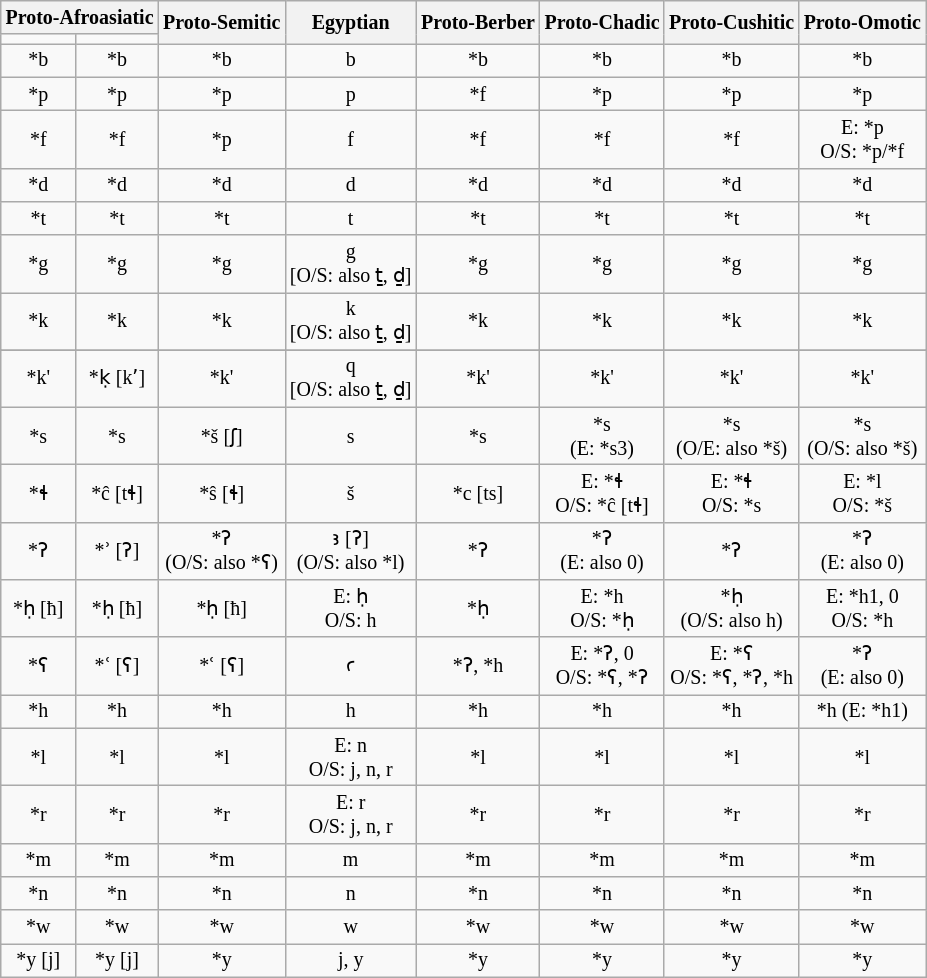<table class="wikitable" style="font-size:smaller; text-align: center;">
<tr>
<th colspan="2">Proto-Afroasiatic</th>
<th rowspan="2">Proto-Semitic</th>
<th rowspan="2">Egyptian</th>
<th rowspan="2">Proto-Berber</th>
<th rowspan="2">Proto-Chadic</th>
<th rowspan="2">Proto-Cushitic</th>
<th rowspan="2">Proto-Omotic</th>
</tr>
<tr>
<td></td>
<td></td>
</tr>
<tr>
<td>*b</td>
<td>*b</td>
<td>*b</td>
<td>b</td>
<td>*b</td>
<td>*b</td>
<td>*b</td>
<td>*b</td>
</tr>
<tr>
<td>*p</td>
<td>*p</td>
<td>*p</td>
<td>p</td>
<td>*f</td>
<td>*p</td>
<td>*p</td>
<td>*p</td>
</tr>
<tr>
<td>*f</td>
<td>*f</td>
<td>*p</td>
<td>f</td>
<td>*f</td>
<td>*f</td>
<td>*f</td>
<td>E: *p<br> O/S: *p/*f</td>
</tr>
<tr>
<td>*d</td>
<td>*d</td>
<td>*d</td>
<td>d</td>
<td>*d</td>
<td>*d</td>
<td>*d</td>
<td>*d</td>
</tr>
<tr>
<td>*t</td>
<td>*t</td>
<td>*t</td>
<td>t</td>
<td>*t</td>
<td>*t</td>
<td>*t</td>
<td>*t</td>
</tr>
<tr>
<td>*g</td>
<td>*g</td>
<td>*g</td>
<td>g<br> [O/S: also ṯ, ḏ]</td>
<td>*g</td>
<td>*g</td>
<td>*g</td>
<td>*g</td>
</tr>
<tr>
<td>*k</td>
<td>*k</td>
<td>*k</td>
<td>k<br> [O/S: also ṯ, ḏ]</td>
<td>*k</td>
<td>*k</td>
<td>*k</td>
<td>*k</td>
</tr>
<tr>
</tr>
<tr>
<td>*k'</td>
<td>*ḳ [kʼ]</td>
<td>*k'</td>
<td>q<br> [O/S: also ṯ, ḏ]</td>
<td>*k'</td>
<td>*k'</td>
<td>*k'</td>
<td>*k'</td>
</tr>
<tr>
<td>*s</td>
<td>*s</td>
<td>*š [ʃ]</td>
<td>s</td>
<td>*s</td>
<td>*s<br> (E: *s3)</td>
<td>*s<br> (O/E: also *š)</td>
<td>*s<br> (O/S: also *š)</td>
</tr>
<tr>
<td>*ɬ</td>
<td>*ĉ [tɬ]</td>
<td>*ŝ [ɬ]</td>
<td>š</td>
<td>*c [ts]</td>
<td>E: *ɬ<br> O/S: *ĉ [tɬ]</td>
<td>E: *ɬ<br> O/S: *s</td>
<td>E: *l<br> O/S: *š</td>
</tr>
<tr>
<td>*ʔ</td>
<td>*ʾ [ʔ]</td>
<td>*ʔ<br> (O/S: also *ʕ)</td>
<td>ꜣ [ʔ]<br> (O/S: also *l)</td>
<td>*ʔ</td>
<td>*ʔ<br> (E: also 0)</td>
<td>*ʔ</td>
<td>*ʔ<br> (E: also 0)</td>
</tr>
<tr>
<td>*ḥ [ħ]</td>
<td>*ḥ [ħ]</td>
<td>*ḥ [ħ]</td>
<td>E: ḥ<br> O/S: h</td>
<td>*ḥ</td>
<td>E: *h<br> O/S: *ḥ</td>
<td>*ḥ<br> (O/S: also h)</td>
<td>E: *h1, 0<br> O/S: *h</td>
</tr>
<tr>
<td>*ʕ</td>
<td>*ʿ [ʕ]</td>
<td>*ʿ [ʕ]</td>
<td>ꜥ</td>
<td>*ʔ, *h</td>
<td>E: *ʔ, 0<br> O/S: *ʕ, *ʔ</td>
<td>E: *ʕ<br> O/S: *ʕ, *ʔ, *h</td>
<td>*ʔ<br> (E: also 0)</td>
</tr>
<tr>
<td>*h</td>
<td>*h</td>
<td>*h</td>
<td>h</td>
<td>*h</td>
<td>*h</td>
<td>*h</td>
<td>*h (E: *h1)</td>
</tr>
<tr>
<td>*l</td>
<td>*l</td>
<td>*l</td>
<td>E: n<br> O/S: j, n, r</td>
<td>*l</td>
<td>*l</td>
<td>*l</td>
<td>*l</td>
</tr>
<tr>
<td>*r</td>
<td>*r</td>
<td>*r</td>
<td>E:  r<br> O/S: j, n, r</td>
<td>*r</td>
<td>*r</td>
<td>*r</td>
<td>*r</td>
</tr>
<tr>
<td>*m</td>
<td>*m</td>
<td>*m</td>
<td>m</td>
<td>*m</td>
<td>*m</td>
<td>*m</td>
<td>*m</td>
</tr>
<tr>
<td>*n</td>
<td>*n</td>
<td>*n</td>
<td>n</td>
<td>*n</td>
<td>*n</td>
<td>*n</td>
<td>*n</td>
</tr>
<tr>
<td>*w</td>
<td>*w</td>
<td>*w</td>
<td>w</td>
<td>*w</td>
<td>*w</td>
<td>*w</td>
<td>*w</td>
</tr>
<tr>
<td>*y [j]</td>
<td>*y [j]</td>
<td>*y</td>
<td>j, y</td>
<td>*y</td>
<td>*y</td>
<td>*y</td>
<td>*y</td>
</tr>
</table>
